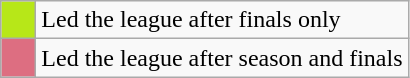<table class="wikitable">
<tr>
<td style="background:#b7e718; width:1em"></td>
<td>Led the league after finals only</td>
</tr>
<tr>
<td style="background:#DD6E81; width:1em"></td>
<td>Led the league after season and finals</td>
</tr>
</table>
